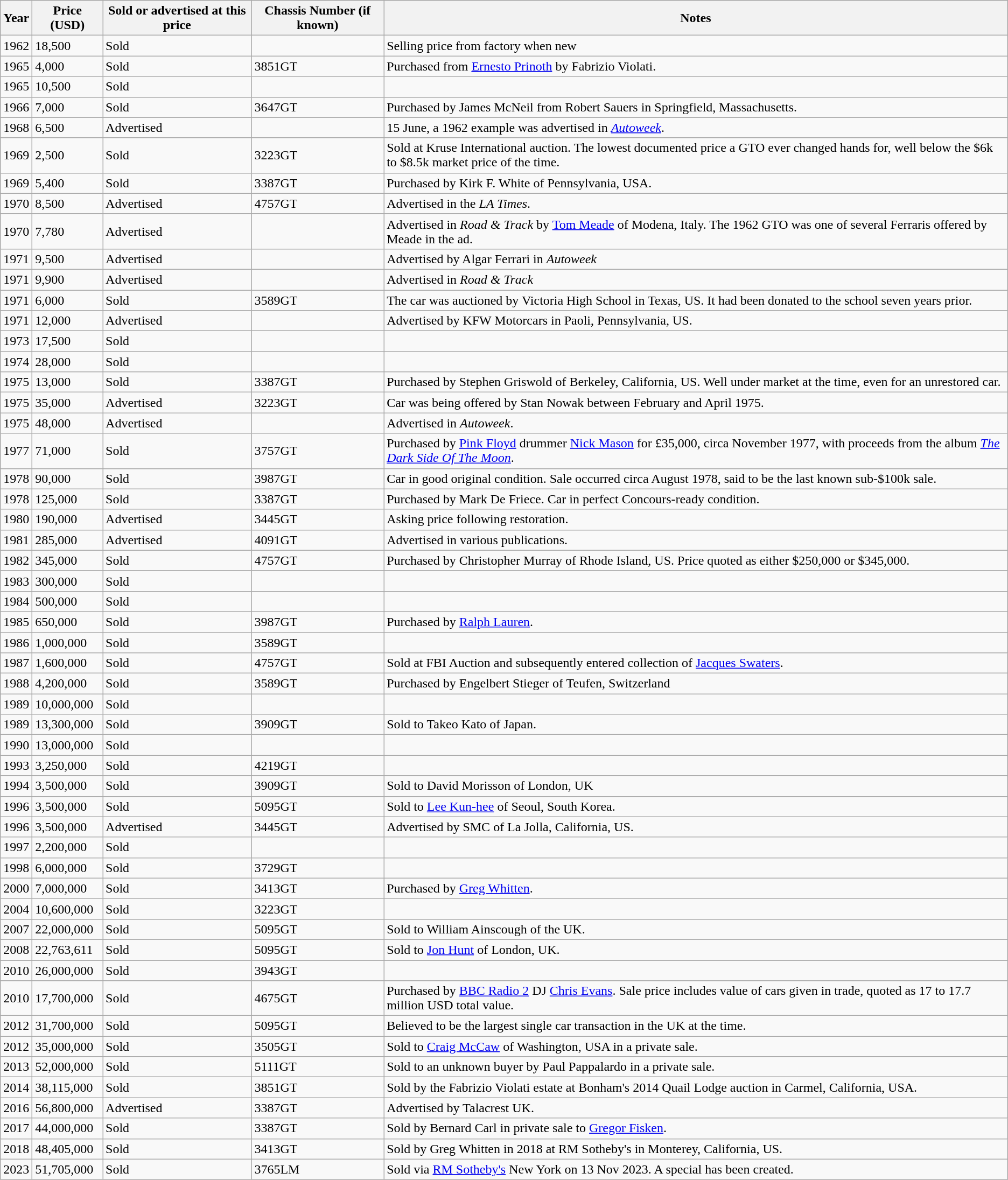<table class="wikitable mw-collapsible">
<tr>
<th>Year</th>
<th>Price (USD)</th>
<th>Sold or advertised at this price</th>
<th>Chassis Number (if known)</th>
<th>Notes</th>
</tr>
<tr>
<td>1962</td>
<td>18,500</td>
<td>Sold</td>
<td></td>
<td>Selling price from factory when new</td>
</tr>
<tr>
<td>1965</td>
<td>4,000</td>
<td>Sold</td>
<td>3851GT</td>
<td>Purchased from <a href='#'>Ernesto Prinoth</a> by Fabrizio Violati.</td>
</tr>
<tr>
<td>1965</td>
<td>10,500</td>
<td>Sold</td>
<td></td>
<td></td>
</tr>
<tr>
<td>1966</td>
<td>7,000</td>
<td>Sold</td>
<td>3647GT</td>
<td>Purchased by James McNeil from Robert Sauers in Springfield, Massachusetts.</td>
</tr>
<tr>
<td>1968</td>
<td>6,500</td>
<td>Advertised</td>
<td></td>
<td>15 June, a 1962 example was advertised in <em><a href='#'>Autoweek</a></em>.</td>
</tr>
<tr>
<td>1969</td>
<td>2,500</td>
<td>Sold</td>
<td>3223GT</td>
<td>Sold at Kruse International auction. The lowest documented price a GTO ever changed hands for, well below the $6k to $8.5k market price of the time.</td>
</tr>
<tr>
<td>1969</td>
<td>5,400</td>
<td>Sold</td>
<td>3387GT</td>
<td>Purchased by Kirk F. White of Pennsylvania, USA.</td>
</tr>
<tr>
<td>1970</td>
<td>8,500</td>
<td>Advertised</td>
<td>4757GT</td>
<td>Advertised in the <em>LA Times</em>.</td>
</tr>
<tr>
<td>1970</td>
<td>7,780</td>
<td>Advertised</td>
<td></td>
<td>Advertised in <em>Road & Track</em> by <a href='#'>Tom Meade</a> of Modena, Italy. The 1962 GTO was one of several Ferraris offered by Meade in the ad.</td>
</tr>
<tr>
<td>1971</td>
<td>9,500</td>
<td>Advertised</td>
<td></td>
<td>Advertised by Algar Ferrari in <em>Autoweek</em></td>
</tr>
<tr>
<td>1971</td>
<td>9,900</td>
<td>Advertised</td>
<td></td>
<td>Advertised in <em>Road & Track</em></td>
</tr>
<tr>
<td>1971</td>
<td>6,000</td>
<td>Sold</td>
<td>3589GT</td>
<td>The car was auctioned by Victoria High School in Texas, US. It had been donated to the school seven years prior.</td>
</tr>
<tr>
<td>1971</td>
<td>12,000</td>
<td>Advertised</td>
<td></td>
<td>Advertised by KFW Motorcars in Paoli, Pennsylvania, US.</td>
</tr>
<tr>
<td>1973</td>
<td>17,500</td>
<td>Sold</td>
<td></td>
<td></td>
</tr>
<tr>
<td>1974</td>
<td>28,000</td>
<td>Sold</td>
<td></td>
<td></td>
</tr>
<tr>
<td>1975</td>
<td>13,000</td>
<td>Sold</td>
<td>3387GT</td>
<td>Purchased by Stephen Griswold of Berkeley, California, US. Well under market at the time, even for an unrestored car. </td>
</tr>
<tr>
<td>1975</td>
<td>35,000</td>
<td>Advertised</td>
<td>3223GT</td>
<td>Car was being offered by Stan Nowak between February and April 1975.</td>
</tr>
<tr>
<td>1975</td>
<td>48,000</td>
<td>Advertised</td>
<td></td>
<td>Advertised in <em>Autoweek</em>.</td>
</tr>
<tr>
<td>1977</td>
<td>71,000</td>
<td>Sold</td>
<td>3757GT</td>
<td>Purchased by <a href='#'>Pink Floyd</a> drummer <a href='#'>Nick Mason</a> for £35,000, circa November 1977, with proceeds from the album <a href='#'><em>The Dark Side Of The Moon</em></a>.</td>
</tr>
<tr>
<td>1978</td>
<td>90,000</td>
<td>Sold</td>
<td>3987GT</td>
<td>Car in good original condition. Sale occurred circa August 1978, said to be the last known sub-$100k sale. </td>
</tr>
<tr>
<td>1978</td>
<td>125,000</td>
<td>Sold</td>
<td>3387GT</td>
<td>Purchased by Mark De Friece. Car in perfect Concours-ready condition. </td>
</tr>
<tr>
<td>1980</td>
<td>190,000</td>
<td>Advertised</td>
<td>3445GT</td>
<td>Asking price following restoration.</td>
</tr>
<tr>
<td>1981</td>
<td>285,000</td>
<td>Advertised</td>
<td>4091GT</td>
<td>Advertised in various publications.</td>
</tr>
<tr>
<td>1982</td>
<td>345,000</td>
<td>Sold</td>
<td>4757GT</td>
<td>Purchased by Christopher Murray of Rhode Island, US. Price quoted as either $250,000 or $345,000.</td>
</tr>
<tr>
<td>1983</td>
<td>300,000</td>
<td>Sold</td>
<td></td>
<td></td>
</tr>
<tr>
<td>1984</td>
<td>500,000</td>
<td>Sold</td>
<td></td>
<td></td>
</tr>
<tr>
<td>1985</td>
<td>650,000</td>
<td>Sold</td>
<td>3987GT</td>
<td>Purchased by <a href='#'>Ralph Lauren</a>.</td>
</tr>
<tr>
<td>1986</td>
<td>1,000,000</td>
<td>Sold</td>
<td>3589GT</td>
<td></td>
</tr>
<tr>
<td>1987</td>
<td>1,600,000</td>
<td>Sold</td>
<td>4757GT</td>
<td>Sold at FBI Auction and subsequently entered collection of <a href='#'>Jacques Swaters</a>.</td>
</tr>
<tr>
<td>1988</td>
<td>4,200,000</td>
<td>Sold</td>
<td>3589GT</td>
<td>Purchased by Engelbert Stieger of Teufen, Switzerland</td>
</tr>
<tr>
<td>1989</td>
<td>10,000,000</td>
<td>Sold</td>
<td></td>
<td></td>
</tr>
<tr>
<td>1989</td>
<td>13,300,000</td>
<td>Sold</td>
<td>3909GT</td>
<td>Sold to Takeo Kato of Japan.</td>
</tr>
<tr>
<td>1990</td>
<td>13,000,000</td>
<td>Sold</td>
<td></td>
<td></td>
</tr>
<tr>
<td>1993</td>
<td>3,250,000</td>
<td>Sold</td>
<td>4219GT</td>
<td></td>
</tr>
<tr>
<td>1994</td>
<td>3,500,000</td>
<td>Sold</td>
<td>3909GT</td>
<td>Sold to David Morisson of London, UK</td>
</tr>
<tr>
<td>1996</td>
<td>3,500,000</td>
<td>Sold</td>
<td>5095GT</td>
<td>Sold to <a href='#'>Lee Kun-hee</a> of Seoul, South Korea.</td>
</tr>
<tr>
<td>1996</td>
<td>3,500,000</td>
<td>Advertised</td>
<td>3445GT</td>
<td>Advertised by SMC of La Jolla, California, US.</td>
</tr>
<tr>
<td>1997</td>
<td>2,200,000</td>
<td>Sold</td>
<td></td>
<td></td>
</tr>
<tr>
<td>1998</td>
<td>6,000,000</td>
<td>Sold</td>
<td>3729GT</td>
<td></td>
</tr>
<tr>
<td>2000</td>
<td>7,000,000</td>
<td>Sold</td>
<td>3413GT</td>
<td>Purchased by <a href='#'>Greg Whitten</a>.</td>
</tr>
<tr>
<td>2004</td>
<td>10,600,000</td>
<td>Sold</td>
<td>3223GT</td>
<td></td>
</tr>
<tr>
<td>2007</td>
<td>22,000,000</td>
<td>Sold</td>
<td>5095GT</td>
<td>Sold to William Ainscough of the UK.</td>
</tr>
<tr>
<td>2008</td>
<td>22,763,611</td>
<td>Sold</td>
<td>5095GT</td>
<td>Sold to <a href='#'>Jon Hunt</a> of London, UK.</td>
</tr>
<tr>
<td>2010</td>
<td>26,000,000</td>
<td>Sold</td>
<td>3943GT</td>
<td></td>
</tr>
<tr>
<td>2010</td>
<td>17,700,000</td>
<td>Sold</td>
<td>4675GT</td>
<td>Purchased by <a href='#'>BBC Radio 2</a> DJ <a href='#'>Chris Evans</a>. Sale price includes value of cars given in trade, quoted as 17 to 17.7 million USD total value.</td>
</tr>
<tr>
<td>2012</td>
<td>31,700,000</td>
<td>Sold</td>
<td>5095GT</td>
<td>Believed to be the largest single car transaction in the UK at the time.</td>
</tr>
<tr>
<td>2012</td>
<td>35,000,000</td>
<td>Sold</td>
<td>3505GT</td>
<td>Sold to <a href='#'>Craig McCaw</a> of Washington, USA in a private sale.</td>
</tr>
<tr>
<td>2013</td>
<td>52,000,000</td>
<td>Sold</td>
<td>5111GT</td>
<td>Sold to an unknown buyer by Paul Pappalardo in a private sale.</td>
</tr>
<tr>
<td>2014</td>
<td>38,115,000</td>
<td>Sold</td>
<td>3851GT</td>
<td>Sold by the Fabrizio Violati estate at Bonham's 2014 Quail Lodge auction in Carmel, California, USA.</td>
</tr>
<tr>
<td>2016</td>
<td>56,800,000</td>
<td>Advertised</td>
<td>3387GT</td>
<td>Advertised by Talacrest UK.</td>
</tr>
<tr>
<td>2017</td>
<td>44,000,000</td>
<td>Sold</td>
<td>3387GT</td>
<td>Sold by Bernard Carl in private sale to <a href='#'>Gregor Fisken</a>.</td>
</tr>
<tr>
<td>2018</td>
<td>48,405,000</td>
<td>Sold</td>
<td>3413GT</td>
<td>Sold by Greg Whitten in 2018 at RM Sotheby's in Monterey, California, US.</td>
</tr>
<tr>
<td>2023</td>
<td>51,705,000</td>
<td>Sold</td>
<td>3765LM</td>
<td>Sold via <a href='#'>RM Sotheby's</a> New York on 13 Nov 2023. A special  has been created.</td>
</tr>
</table>
